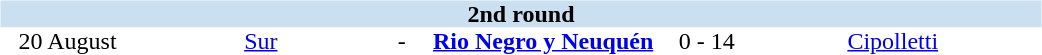<table table width=700>
<tr>
<td width=700 valign="top"><br><table border=0 cellspacing=0 cellpadding=0 style="font-size: 100%; border-collapse: collapse;" width=100%>
<tr bgcolor="#CADFF0">
<td style="font-size:100%"; align="center" colspan="6"><strong>2nd round</strong></td>
</tr>
<tr align=center bgcolor=#FFFFFF>
<td width=90>20 August</td>
<td width=170><a href='#'>Sur</a></td>
<td width=20>-</td>
<td width=170><strong><a href='#'>Rio Negro y Neuquén</a></strong></td>
<td width=50>0 - 14</td>
<td width=200><a href='#'>Cipolletti</a></td>
</tr>
</table>
</td>
</tr>
</table>
